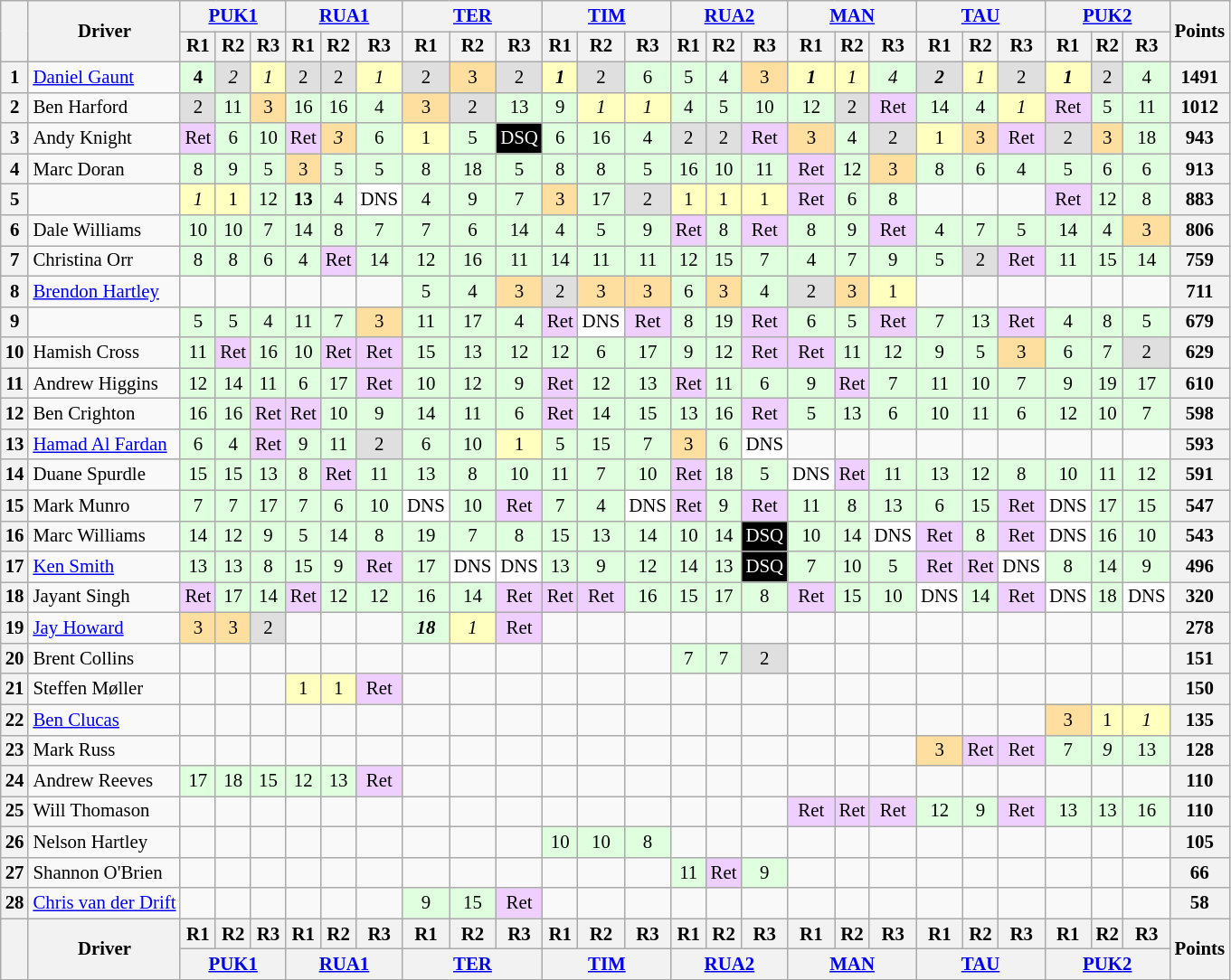<table class="wikitable" style="font-size:87%; text-align:center">
<tr>
<th rowspan="2"></th>
<th rowspan="2">Driver</th>
<th colspan="3"><a href='#'>PUK1</a></th>
<th colspan="3"><a href='#'>RUA1</a></th>
<th colspan="3"><a href='#'>TER</a></th>
<th colspan="3"><a href='#'>TIM</a></th>
<th colspan="3"><a href='#'>RUA2</a></th>
<th colspan="3"><a href='#'>MAN</a></th>
<th colspan="3"><a href='#'>TAU</a></th>
<th colspan="3"><a href='#'>PUK2</a></th>
<th rowspan="2">Points</th>
</tr>
<tr>
<th>R1</th>
<th>R2</th>
<th>R3</th>
<th>R1</th>
<th>R2</th>
<th>R3</th>
<th>R1</th>
<th>R2</th>
<th>R3</th>
<th>R1</th>
<th>R2</th>
<th>R3</th>
<th>R1</th>
<th>R2</th>
<th>R3</th>
<th>R1</th>
<th>R2</th>
<th>R3</th>
<th>R1</th>
<th>R2</th>
<th>R3</th>
<th>R1</th>
<th>R2</th>
<th>R3</th>
</tr>
<tr>
<th>1</th>
<td align="left"> <a href='#'>Daniel Gaunt</a></td>
<td style="background:#DFFFDF;"><strong>4</strong></td>
<td style="background:#DFDFDF;"><em>2</em></td>
<td style="background:#FFFFBF;"><em>1</em></td>
<td style="background:#DFDFDF;">2</td>
<td style="background:#DFDFDF;">2</td>
<td style="background:#FFFFBF;"><em>1</em></td>
<td style="background:#DFDFDF;">2</td>
<td style="background:#FFDF9F;">3</td>
<td style="background:#DFDFDF;">2</td>
<td style="background:#FFFFBF;"><strong><em>1</em></strong></td>
<td style="background:#DFDFDF;">2</td>
<td style="background:#DFFFDF;">6</td>
<td style="background:#DFFFDF;">5</td>
<td style="background:#DFFFDF;">4</td>
<td style="background:#FFDF9F;">3</td>
<td style="background:#FFFFBF;"><strong><em>1</em></strong></td>
<td style="background:#FFFFBF;"><em>1</em></td>
<td style="background:#DFFFDF;"><em>4</em></td>
<td style="background:#DFDFDF;"><strong><em>2</em></strong></td>
<td style="background:#FFFFBF;"><em>1</em></td>
<td style="background:#DFDFDF;">2</td>
<td style="background:#FFFFBF;"><strong><em>1</em></strong></td>
<td style="background:#DFDFDF;">2</td>
<td style="background:#DFFFDF;">4</td>
<th>1491</th>
</tr>
<tr>
<th>2</th>
<td align="left"> Ben Harford</td>
<td style="background:#DFDFDF;">2</td>
<td style="background:#DFFFDF;">11</td>
<td style="background:#FFDF9F;">3</td>
<td style="background:#DFFFDF;">16</td>
<td style="background:#DFFFDF;">16</td>
<td style="background:#DFFFDF;">4</td>
<td style="background:#FFDF9F;">3</td>
<td style="background:#DFDFDF;">2</td>
<td style="background:#DFFFDF;">13</td>
<td style="background:#DFFFDF;">9</td>
<td style="background:#FFFFBF;"><em>1</em></td>
<td style="background:#FFFFBF;"><em>1</em></td>
<td style="background:#DFFFDF;">4</td>
<td style="background:#DFFFDF;">5</td>
<td style="background:#DFFFDF;">10</td>
<td style="background:#DFFFDF;">12</td>
<td style="background:#DFDFDF;">2</td>
<td style="background:#efcfff;">Ret</td>
<td style="background:#DFFFDF;">14</td>
<td style="background:#DFFFDF;">4</td>
<td style="background:#FFFFBF;"><em>1</em></td>
<td style="background:#efcfff;">Ret</td>
<td style="background:#DFFFDF;">5</td>
<td style="background:#DFFFDF;">11</td>
<th>1012</th>
</tr>
<tr>
<th>3</th>
<td align="left"> Andy Knight</td>
<td style="background:#efcfff;">Ret</td>
<td style="background:#DFFFDF;">6</td>
<td style="background:#DFFFDF;">10</td>
<td style="background:#efcfff;">Ret</td>
<td style="background:#FFDF9F;"><em>3</em></td>
<td style="background:#DFFFDF;">6</td>
<td style="background:#FFFFBF;">1</td>
<td style="background:#DFFFDF;">5</td>
<td style="background:#000000;color:#FFFFFF;">DSQ</td>
<td style="background:#DFFFDF;">6</td>
<td style="background:#DFFFDF;">16</td>
<td style="background:#DFFFDF;">4</td>
<td style="background:#DFDFDF;">2</td>
<td style="background:#DFDFDF;">2</td>
<td style="background:#efcfff;">Ret</td>
<td style="background:#FFDF9F;">3</td>
<td style="background:#DFFFDF;">4</td>
<td style="background:#DFDFDF;">2</td>
<td style="background:#FFFFBF;">1</td>
<td style="background:#FFDF9F;">3</td>
<td style="background:#efcfff;">Ret</td>
<td style="background:#DFDFDF;">2</td>
<td style="background:#FFDF9F;">3</td>
<td style="background:#DFFFDF;">18</td>
<th>943</th>
</tr>
<tr>
<th>4</th>
<td align="left"> Marc Doran</td>
<td style="background:#DFFFDF;">8</td>
<td style="background:#DFFFDF;">9</td>
<td style="background:#DFFFDF;">5</td>
<td style="background:#FFDF9F;">3</td>
<td style="background:#DFFFDF;">5</td>
<td style="background:#DFFFDF;">5</td>
<td style="background:#DFFFDF;">8</td>
<td style="background:#DFFFDF;">18</td>
<td style="background:#DFFFDF;">5</td>
<td style="background:#DFFFDF;">8</td>
<td style="background:#DFFFDF;">8</td>
<td style="background:#DFFFDF;">5</td>
<td style="background:#DFFFDF;">16</td>
<td style="background:#DFFFDF;">10</td>
<td style="background:#DFFFDF;">11</td>
<td style="background:#efcfff;">Ret</td>
<td style="background:#DFFFDF;">12</td>
<td style="background:#FFDF9F;">3</td>
<td style="background:#DFFFDF;">8</td>
<td style="background:#DFFFDF;">6</td>
<td style="background:#DFFFDF;">4</td>
<td style="background:#DFFFDF;">5</td>
<td style="background:#DFFFDF;">6</td>
<td style="background:#DFFFDF;">6</td>
<th>913</th>
</tr>
<tr>
<th>5</th>
<td align="left"></td>
<td style="background:#FFFFBF;"><em>1</em></td>
<td style="background:#FFFFBF;">1</td>
<td style="background:#DFFFDF;">12</td>
<td style="background:#DFFFDF;"><strong>13</strong></td>
<td style="background:#DFFFDF;">4</td>
<td style="background:#FFFFFF;">DNS</td>
<td style="background:#DFFFDF;">4</td>
<td style="background:#DFFFDF;">9</td>
<td style="background:#DFFFDF;">7</td>
<td style="background:#FFDF9F;">3</td>
<td style="background:#DFFFDF;">17</td>
<td style="background:#DFDFDF;">2</td>
<td style="background:#FFFFBF;">1</td>
<td style="background:#FFFFBF;">1</td>
<td style="background:#FFFFBF;">1</td>
<td style="background:#efcfff;">Ret</td>
<td style="background:#DFFFDF;">6</td>
<td style="background:#DFFFDF;">8</td>
<td></td>
<td></td>
<td></td>
<td style="background:#efcfff;">Ret</td>
<td style="background:#DFFFDF;">12</td>
<td style="background:#DFFFDF;">8</td>
<th>883</th>
</tr>
<tr>
<th>6</th>
<td align="left"> Dale Williams</td>
<td style="background:#DFFFDF;">10</td>
<td style="background:#DFFFDF;">10</td>
<td style="background:#DFFFDF;">7</td>
<td style="background:#DFFFDF;">14</td>
<td style="background:#DFFFDF;">8</td>
<td style="background:#DFFFDF;">7</td>
<td style="background:#DFFFDF;">7</td>
<td style="background:#DFFFDF;">6</td>
<td style="background:#DFFFDF;">14</td>
<td style="background:#DFFFDF;">4</td>
<td style="background:#DFFFDF;">5</td>
<td style="background:#DFFFDF;">9</td>
<td style="background:#efcfff;">Ret</td>
<td style="background:#DFFFDF;">8</td>
<td style="background:#efcfff;">Ret</td>
<td style="background:#DFFFDF;">8</td>
<td style="background:#DFFFDF;">9</td>
<td style="background:#efcfff;">Ret</td>
<td style="background:#DFFFDF;">4</td>
<td style="background:#DFFFDF;">7</td>
<td style="background:#DFFFDF;">5</td>
<td style="background:#DFFFDF;">14</td>
<td style="background:#DFFFDF;">4</td>
<td style="background:#FFDF9F;">3</td>
<th>806</th>
</tr>
<tr>
<th>7</th>
<td align="left"> Christina Orr</td>
<td style="background:#DFFFDF;">8</td>
<td style="background:#DFFFDF;">8</td>
<td style="background:#DFFFDF;">6</td>
<td style="background:#DFFFDF;">4</td>
<td style="background:#efcfff;">Ret</td>
<td style="background:#DFFFDF;">14</td>
<td style="background:#DFFFDF;">12</td>
<td style="background:#DFFFDF;">16</td>
<td style="background:#DFFFDF;">11</td>
<td style="background:#DFFFDF;">14</td>
<td style="background:#DFFFDF;">11</td>
<td style="background:#DFFFDF;">11</td>
<td style="background:#DFFFDF;">12</td>
<td style="background:#DFFFDF;">15</td>
<td style="background:#DFFFDF;">7</td>
<td style="background:#DFFFDF;">4</td>
<td style="background:#DFFFDF;">7</td>
<td style="background:#DFFFDF;">9</td>
<td style="background:#DFFFDF;">5</td>
<td style="background:#DFDFDF;">2</td>
<td style="background:#efcfff;">Ret</td>
<td style="background:#DFFFDF;">11</td>
<td style="background:#DFFFDF;">15</td>
<td style="background:#DFFFDF;">14</td>
<th>759</th>
</tr>
<tr>
<th>8</th>
<td align="left"> <a href='#'>Brendon Hartley</a></td>
<td></td>
<td></td>
<td></td>
<td></td>
<td></td>
<td></td>
<td style="background:#DFFFDF;">5</td>
<td style="background:#DFFFDF;">4</td>
<td style="background:#FFDF9F;">3</td>
<td style="background:#DFDFDF;">2</td>
<td style="background:#FFDF9F;">3</td>
<td style="background:#FFDF9F;">3</td>
<td style="background:#DFFFDF;">6</td>
<td style="background:#FFDF9F;">3</td>
<td style="background:#DFFFDF;">4</td>
<td style="background:#DFDFDF;">2</td>
<td style="background:#FFDF9F;">3</td>
<td style="background:#FFFFBF;">1</td>
<td></td>
<td></td>
<td></td>
<td></td>
<td></td>
<td></td>
<th>711</th>
</tr>
<tr>
<th>9</th>
<td align="left"></td>
<td style="background:#DFFFDF;">5</td>
<td style="background:#DFFFDF;">5</td>
<td style="background:#DFFFDF;">4</td>
<td style="background:#DFFFDF;">11</td>
<td style="background:#DFFFDF;">7</td>
<td style="background:#FFDF9F;">3</td>
<td style="background:#DFFFDF;">11</td>
<td style="background:#DFFFDF;">17</td>
<td style="background:#DFFFDF;">4</td>
<td style="background:#efcfff;">Ret</td>
<td style="background:#FFFFFF;">DNS</td>
<td style="background:#efcfff;">Ret</td>
<td style="background:#DFFFDF;">8</td>
<td style="background:#DFFFDF;">19</td>
<td style="background:#efcfff;">Ret</td>
<td style="background:#DFFFDF;">6</td>
<td style="background:#DFFFDF;">5</td>
<td style="background:#efcfff;">Ret</td>
<td style="background:#DFFFDF;">7</td>
<td style="background:#DFFFDF;">13</td>
<td style="background:#efcfff;">Ret</td>
<td style="background:#DFFFDF;">4</td>
<td style="background:#DFFFDF;">8</td>
<td style="background:#DFFFDF;">5</td>
<th>679</th>
</tr>
<tr>
<th>10</th>
<td align="left"> Hamish Cross</td>
<td style="background:#DFFFDF;">11</td>
<td style="background:#efcfff;">Ret</td>
<td style="background:#DFFFDF;">16</td>
<td style="background:#DFFFDF;">10</td>
<td style="background:#efcfff;">Ret</td>
<td style="background:#efcfff;">Ret</td>
<td style="background:#DFFFDF;">15</td>
<td style="background:#DFFFDF;">13</td>
<td style="background:#DFFFDF;">12</td>
<td style="background:#DFFFDF;">12</td>
<td style="background:#DFFFDF;">6</td>
<td style="background:#DFFFDF;">17</td>
<td style="background:#DFFFDF;">9</td>
<td style="background:#DFFFDF;">12</td>
<td style="background:#efcfff;">Ret</td>
<td style="background:#efcfff;">Ret</td>
<td style="background:#DFFFDF;">11</td>
<td style="background:#DFFFDF;">12</td>
<td style="background:#DFFFDF;">9</td>
<td style="background:#DFFFDF;">5</td>
<td style="background:#FFDF9F;">3</td>
<td style="background:#DFFFDF;">6</td>
<td style="background:#DFFFDF;">7</td>
<td style="background:#DFDFDF;">2</td>
<th>629</th>
</tr>
<tr>
<th>11</th>
<td align="left"> Andrew Higgins</td>
<td style="background:#DFFFDF;">12</td>
<td style="background:#DFFFDF;">14</td>
<td style="background:#DFFFDF;">11</td>
<td style="background:#DFFFDF;">6</td>
<td style="background:#DFFFDF;">17</td>
<td style="background:#efcfff;">Ret</td>
<td style="background:#DFFFDF;">10</td>
<td style="background:#DFFFDF;">12</td>
<td style="background:#DFFFDF;">9</td>
<td style="background:#efcfff;">Ret</td>
<td style="background:#DFFFDF;">12</td>
<td style="background:#DFFFDF;">13</td>
<td style="background:#efcfff;">Ret</td>
<td style="background:#DFFFDF;">11</td>
<td style="background:#DFFFDF;">6</td>
<td style="background:#DFFFDF;">9</td>
<td style="background:#efcfff;">Ret</td>
<td style="background:#DFFFDF;">7</td>
<td style="background:#DFFFDF;">11</td>
<td style="background:#DFFFDF;">10</td>
<td style="background:#DFFFDF;">7</td>
<td style="background:#DFFFDF;">9</td>
<td style="background:#DFFFDF;">19</td>
<td style="background:#DFFFDF;">17</td>
<th>610</th>
</tr>
<tr>
<th>12</th>
<td align="left"> Ben Crighton</td>
<td style="background:#DFFFDF;">16</td>
<td style="background:#DFFFDF;">16</td>
<td style="background:#efcfff;">Ret</td>
<td style="background:#efcfff;">Ret</td>
<td style="background:#DFFFDF;">10</td>
<td style="background:#DFFFDF;">9</td>
<td style="background:#DFFFDF;">14</td>
<td style="background:#DFFFDF;">11</td>
<td style="background:#DFFFDF;">6</td>
<td style="background:#efcfff;">Ret</td>
<td style="background:#DFFFDF;">14</td>
<td style="background:#DFFFDF;">15</td>
<td style="background:#DFFFDF;">13</td>
<td style="background:#DFFFDF;">16</td>
<td style="background:#efcfff;">Ret</td>
<td style="background:#DFFFDF;">5</td>
<td style="background:#DFFFDF;">13</td>
<td style="background:#DFFFDF;">6</td>
<td style="background:#DFFFDF;">10</td>
<td style="background:#DFFFDF;">11</td>
<td style="background:#DFFFDF;">6</td>
<td style="background:#DFFFDF;">12</td>
<td style="background:#DFFFDF;">10</td>
<td style="background:#DFFFDF;">7</td>
<th>598</th>
</tr>
<tr>
<th>13</th>
<td align="left"> <a href='#'>Hamad Al Fardan</a></td>
<td style="background:#DFFFDF;">6</td>
<td style="background:#DFFFDF;">4</td>
<td style="background:#efcfff;">Ret</td>
<td style="background:#DFFFDF;">9</td>
<td style="background:#DFFFDF;">11</td>
<td style="background:#DFDFDF;">2</td>
<td style="background:#DFFFDF;">6</td>
<td style="background:#DFFFDF;">10</td>
<td style="background:#FFFFBF;">1</td>
<td style="background:#DFFFDF;">5</td>
<td style="background:#DFFFDF;">15</td>
<td style="background:#DFFFDF;">7</td>
<td style="background:#FFDF9F;">3</td>
<td style="background:#DFFFDF;">6</td>
<td style="background:#FFFFFF;">DNS</td>
<td></td>
<td></td>
<td></td>
<td></td>
<td></td>
<td></td>
<td></td>
<td></td>
<td></td>
<th>593</th>
</tr>
<tr>
<th>14</th>
<td align="left"> Duane Spurdle</td>
<td style="background:#DFFFDF;">15</td>
<td style="background:#DFFFDF;">15</td>
<td style="background:#DFFFDF;">13</td>
<td style="background:#DFFFDF;">8</td>
<td style="background:#efcfff;">Ret</td>
<td style="background:#DFFFDF;">11</td>
<td style="background:#DFFFDF;">13</td>
<td style="background:#DFFFDF;">8</td>
<td style="background:#DFFFDF;">10</td>
<td style="background:#DFFFDF;">11</td>
<td style="background:#DFFFDF;">7</td>
<td style="background:#DFFFDF;">10</td>
<td style="background:#efcfff;">Ret</td>
<td style="background:#DFFFDF;">18</td>
<td style="background:#DFFFDF;">5</td>
<td style="background:#FFFFFF;">DNS</td>
<td style="background:#efcfff;">Ret</td>
<td style="background:#DFFFDF;">11</td>
<td style="background:#DFFFDF;">13</td>
<td style="background:#DFFFDF;">12</td>
<td style="background:#DFFFDF;">8</td>
<td style="background:#DFFFDF;">10</td>
<td style="background:#DFFFDF;">11</td>
<td style="background:#DFFFDF;">12</td>
<th>591</th>
</tr>
<tr>
<th>15</th>
<td align="left"> Mark Munro</td>
<td style="background:#DFFFDF;">7</td>
<td style="background:#DFFFDF;">7</td>
<td style="background:#DFFFDF;">17</td>
<td style="background:#DFFFDF;">7</td>
<td style="background:#DFFFDF;">6</td>
<td style="background:#DFFFDF;">10</td>
<td style="background:#FFFFFF;">DNS</td>
<td style="background:#DFFFDF;">10</td>
<td style="background:#efcfff;">Ret</td>
<td style="background:#DFFFDF;">7</td>
<td style="background:#DFFFDF;">4</td>
<td style="background:#FFFFFF;">DNS</td>
<td style="background:#efcfff;">Ret</td>
<td style="background:#DFFFDF;">9</td>
<td style="background:#efcfff;">Ret</td>
<td style="background:#DFFFDF;">11</td>
<td style="background:#DFFFDF;">8</td>
<td style="background:#DFFFDF;">13</td>
<td style="background:#DFFFDF;">6</td>
<td style="background:#DFFFDF;">15</td>
<td style="background:#efcfff;">Ret</td>
<td style="background:#FFFFFF;">DNS</td>
<td style="background:#DFFFDF;">17</td>
<td style="background:#DFFFDF;">15</td>
<th>547</th>
</tr>
<tr>
<th>16</th>
<td align="left"> Marc Williams</td>
<td style="background:#DFFFDF;">14</td>
<td style="background:#DFFFDF;">12</td>
<td style="background:#DFFFDF;">9</td>
<td style="background:#DFFFDF;">5</td>
<td style="background:#DFFFDF;">14</td>
<td style="background:#DFFFDF;">8</td>
<td style="background:#DFFFDF;">19</td>
<td style="background:#DFFFDF;">7</td>
<td style="background:#DFFFDF;">8</td>
<td style="background:#DFFFDF;">15</td>
<td style="background:#DFFFDF;">13</td>
<td style="background:#DFFFDF;">14</td>
<td style="background:#DFFFDF;">10</td>
<td style="background:#DFFFDF;">14</td>
<td style="background:#000000;color:#FFFFFF;">DSQ</td>
<td style="background:#DFFFDF;">10</td>
<td style="background:#DFFFDF;">14</td>
<td style="background:#FFFFFF;">DNS</td>
<td style="background:#efcfff;">Ret</td>
<td style="background:#DFFFDF;">8</td>
<td style="background:#efcfff;">Ret</td>
<td style="background:#FFFFFF;">DNS</td>
<td style="background:#DFFFDF;">16</td>
<td style="background:#DFFFDF;">10</td>
<th>543</th>
</tr>
<tr>
<th>17</th>
<td align="left"> <a href='#'>Ken Smith</a></td>
<td style="background:#DFFFDF;">13</td>
<td style="background:#DFFFDF;">13</td>
<td style="background:#DFFFDF;">8</td>
<td style="background:#DFFFDF;">15</td>
<td style="background:#DFFFDF;">9</td>
<td style="background:#efcfff;">Ret</td>
<td style="background:#DFFFDF;">17</td>
<td style="background:#FFFFFF;">DNS</td>
<td style="background:#FFFFFF;">DNS</td>
<td style="background:#DFFFDF;">13</td>
<td style="background:#DFFFDF;">9</td>
<td style="background:#DFFFDF;">12</td>
<td style="background:#DFFFDF;">14</td>
<td style="background:#DFFFDF;">13</td>
<td style="background:#000000;color:#FFFFFF;">DSQ</td>
<td style="background:#DFFFDF;">7</td>
<td style="background:#DFFFDF;">10</td>
<td style="background:#DFFFDF;">5</td>
<td style="background:#efcfff;">Ret</td>
<td style="background:#efcfff;">Ret</td>
<td style="background:#FFFFFF;">DNS</td>
<td style="background:#DFFFDF;">8</td>
<td style="background:#DFFFDF;">14</td>
<td style="background:#DFFFDF;">9</td>
<th>496</th>
</tr>
<tr>
<th>18</th>
<td align="left"> Jayant Singh</td>
<td style="background:#efcfff;">Ret</td>
<td style="background:#DFFFDF;">17</td>
<td style="background:#DFFFDF;">14</td>
<td style="background:#efcfff;">Ret</td>
<td style="background:#DFFFDF;">12</td>
<td style="background:#DFFFDF;">12</td>
<td style="background:#DFFFDF;">16</td>
<td style="background:#DFFFDF;">14</td>
<td style="background:#efcfff;">Ret</td>
<td style="background:#efcfff;">Ret</td>
<td style="background:#efcfff;">Ret</td>
<td style="background:#DFFFDF;">16</td>
<td style="background:#DFFFDF;">15</td>
<td style="background:#DFFFDF;">17</td>
<td style="background:#DFFFDF;">8</td>
<td style="background:#efcfff;">Ret</td>
<td style="background:#DFFFDF;">15</td>
<td style="background:#DFFFDF;">10</td>
<td style="background:#FFFFFF;">DNS</td>
<td style="background:#DFFFDF;">14</td>
<td style="background:#efcfff;">Ret</td>
<td style="background:#FFFFFF;">DNS</td>
<td style="background:#DFFFDF;">18</td>
<td style="background:#FFFFFF;">DNS</td>
<th>320</th>
</tr>
<tr>
<th>19</th>
<td align="left"> <a href='#'>Jay Howard</a></td>
<td style="background:#FFDF9F;">3</td>
<td style="background:#FFDF9F;">3</td>
<td style="background:#DFDFDF;">2</td>
<td></td>
<td></td>
<td></td>
<td style="background:#DFFFDF;"><strong><em>18</em></strong></td>
<td style="background:#FFFFBF;"><em>1</em></td>
<td style="background:#efcfff;">Ret</td>
<td></td>
<td></td>
<td></td>
<td></td>
<td></td>
<td></td>
<td></td>
<td></td>
<td></td>
<td></td>
<td></td>
<td></td>
<td></td>
<td></td>
<td></td>
<th>278</th>
</tr>
<tr>
<th>20</th>
<td align="left"> Brent Collins</td>
<td></td>
<td></td>
<td></td>
<td></td>
<td></td>
<td></td>
<td></td>
<td></td>
<td></td>
<td></td>
<td></td>
<td></td>
<td style="background:#DFFFDF;">7</td>
<td style="background:#DFFFDF;">7</td>
<td style="background:#DFDFDF;">2</td>
<td></td>
<td></td>
<td></td>
<td></td>
<td></td>
<td></td>
<td></td>
<td></td>
<td></td>
<th>151</th>
</tr>
<tr>
<th>21</th>
<td align="left"> Steffen Møller</td>
<td></td>
<td></td>
<td></td>
<td style="background:#FFFFBF;">1</td>
<td style="background:#FFFFBF;">1</td>
<td style="background:#efcfff;">Ret</td>
<td></td>
<td></td>
<td></td>
<td></td>
<td></td>
<td></td>
<td></td>
<td></td>
<td></td>
<td></td>
<td></td>
<td></td>
<td></td>
<td></td>
<td></td>
<td></td>
<td></td>
<td></td>
<th>150</th>
</tr>
<tr>
<th>22</th>
<td align="left"> <a href='#'>Ben Clucas</a></td>
<td></td>
<td></td>
<td></td>
<td></td>
<td></td>
<td></td>
<td></td>
<td></td>
<td></td>
<td></td>
<td></td>
<td></td>
<td></td>
<td></td>
<td></td>
<td></td>
<td></td>
<td></td>
<td></td>
<td></td>
<td></td>
<td style="background:#FFDF9F;">3</td>
<td style="background:#FFFFBF;">1</td>
<td style="background:#FFFFBF;"><em>1</em></td>
<th>135</th>
</tr>
<tr>
<th>23</th>
<td align="left"> Mark Russ</td>
<td></td>
<td></td>
<td></td>
<td></td>
<td></td>
<td></td>
<td></td>
<td></td>
<td></td>
<td></td>
<td></td>
<td></td>
<td></td>
<td></td>
<td></td>
<td></td>
<td></td>
<td></td>
<td style="background:#FFDF9F;">3</td>
<td style="background:#efcfff;">Ret</td>
<td style="background:#efcfff;">Ret</td>
<td style="background:#DFFFDF;">7</td>
<td style="background:#DFFFDF;"><em>9</em></td>
<td style="background:#DFFFDF;">13</td>
<th>128</th>
</tr>
<tr>
<th>24</th>
<td align="left"> Andrew Reeves</td>
<td style="background:#DFFFDF;">17</td>
<td style="background:#DFFFDF;">18</td>
<td style="background:#DFFFDF;">15</td>
<td style="background:#DFFFDF;">12</td>
<td style="background:#DFFFDF;">13</td>
<td style="background:#efcfff;">Ret</td>
<td></td>
<td></td>
<td></td>
<td></td>
<td></td>
<td></td>
<td></td>
<td></td>
<td></td>
<td></td>
<td></td>
<td></td>
<td></td>
<td></td>
<td></td>
<td></td>
<td></td>
<td></td>
<th>110</th>
</tr>
<tr>
<th>25</th>
<td align="left"> Will Thomason</td>
<td></td>
<td></td>
<td></td>
<td></td>
<td></td>
<td></td>
<td></td>
<td></td>
<td></td>
<td></td>
<td></td>
<td></td>
<td></td>
<td></td>
<td></td>
<td style="background:#efcfff;">Ret</td>
<td style="background:#efcfff;">Ret</td>
<td style="background:#efcfff;">Ret</td>
<td style="background:#DFFFDF;">12</td>
<td style="background:#DFFFDF;">9</td>
<td style="background:#efcfff;">Ret</td>
<td style="background:#DFFFDF;">13</td>
<td style="background:#DFFFDF;">13</td>
<td style="background:#DFFFDF;">16</td>
<th>110</th>
</tr>
<tr>
<th>26</th>
<td align="left"> Nelson Hartley</td>
<td></td>
<td></td>
<td></td>
<td></td>
<td></td>
<td></td>
<td></td>
<td></td>
<td></td>
<td style="background:#DFFFDF;">10</td>
<td style="background:#DFFFDF;">10</td>
<td style="background:#DFFFDF;">8</td>
<td></td>
<td></td>
<td></td>
<td></td>
<td></td>
<td></td>
<td></td>
<td></td>
<td></td>
<td></td>
<td></td>
<td></td>
<th>105</th>
</tr>
<tr>
<th>27</th>
<td align="left"> Shannon O'Brien</td>
<td></td>
<td></td>
<td></td>
<td></td>
<td></td>
<td></td>
<td></td>
<td></td>
<td></td>
<td></td>
<td></td>
<td></td>
<td style="background:#DFFFDF;">11</td>
<td style="background:#efcfff;">Ret</td>
<td style="background:#DFFFDF;">9</td>
<td></td>
<td></td>
<td></td>
<td></td>
<td></td>
<td></td>
<td></td>
<td></td>
<td></td>
<th>66</th>
</tr>
<tr>
<th>28</th>
<td align="left"> <a href='#'>Chris van der Drift</a></td>
<td></td>
<td></td>
<td></td>
<td></td>
<td></td>
<td></td>
<td style="background:#DFFFDF;">9</td>
<td style="background:#DFFFDF;">15</td>
<td style="background:#efcfff;">Ret</td>
<td></td>
<td></td>
<td></td>
<td></td>
<td></td>
<td></td>
<td></td>
<td></td>
<td></td>
<td></td>
<td></td>
<td></td>
<td></td>
<td></td>
<td></td>
<th>58</th>
</tr>
<tr>
<th rowspan="2"></th>
<th rowspan="2">Driver</th>
<th>R1</th>
<th>R2</th>
<th>R3</th>
<th>R1</th>
<th>R2</th>
<th>R3</th>
<th>R1</th>
<th>R2</th>
<th>R3</th>
<th>R1</th>
<th>R2</th>
<th>R3</th>
<th>R1</th>
<th>R2</th>
<th>R3</th>
<th>R1</th>
<th>R2</th>
<th>R3</th>
<th>R1</th>
<th>R2</th>
<th>R3</th>
<th>R1</th>
<th>R2</th>
<th>R3</th>
<th rowspan="2">Points</th>
</tr>
<tr>
<th colspan="3"><a href='#'>PUK1</a></th>
<th colspan="3"><a href='#'>RUA1</a></th>
<th colspan="3"><a href='#'>TER</a></th>
<th colspan="3"><a href='#'>TIM</a></th>
<th colspan="3"><a href='#'>RUA2</a></th>
<th colspan="3"><a href='#'>MAN</a></th>
<th colspan="3"><a href='#'>TAU</a></th>
<th colspan="3"><a href='#'>PUK2</a></th>
</tr>
</table>
